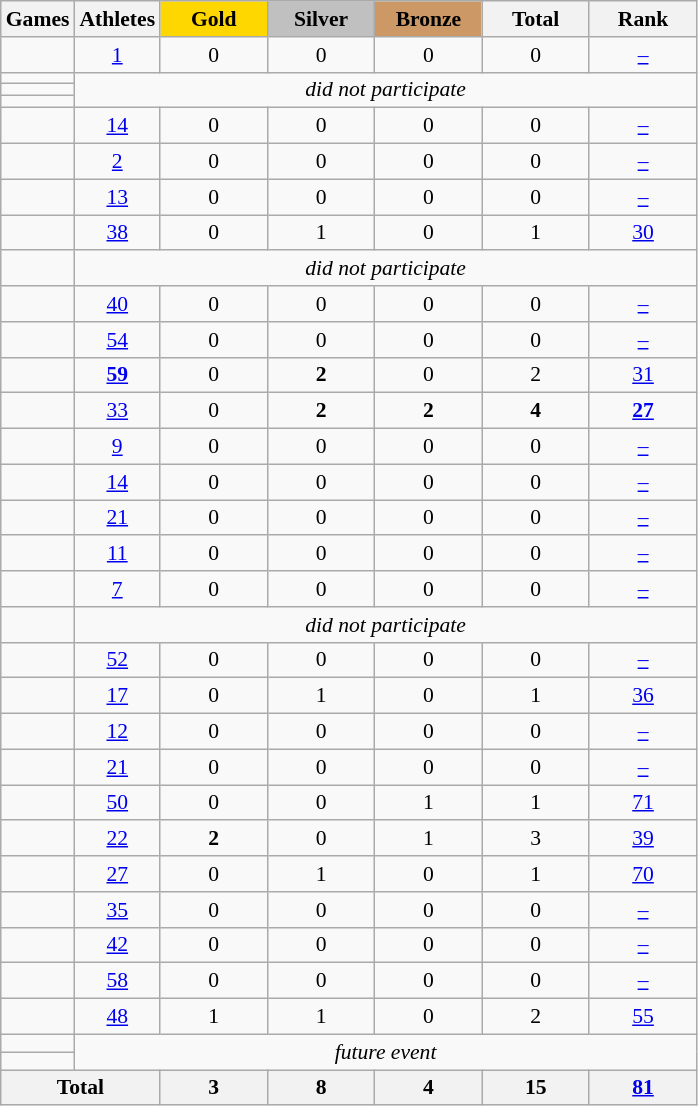<table class="wikitable" style="text-align:center; font-size:90%;">
<tr>
<th>Games</th>
<th>Athletes</th>
<td style="background:gold; width:4.5em; font-weight:bold;">Gold</td>
<td style="background:silver; width:4.5em; font-weight:bold;">Silver</td>
<td style="background:#cc9966; width:4.5em; font-weight:bold;">Bronze</td>
<th style="width:4.5em; font-weight:bold;">Total</th>
<th style="width:4.5em; font-weight:bold;">Rank</th>
</tr>
<tr>
<td align=left> </td>
<td><a href='#'>1</a></td>
<td>0</td>
<td>0</td>
<td>0</td>
<td>0</td>
<td><a href='#'>–</a></td>
</tr>
<tr>
<td align=left> </td>
<td colspan=6; rowspan=3><em>did not participate</em></td>
</tr>
<tr>
<td align=left> </td>
</tr>
<tr>
<td align=left> </td>
</tr>
<tr>
<td align=left> </td>
<td><a href='#'>14</a></td>
<td>0</td>
<td>0</td>
<td>0</td>
<td>0</td>
<td><a href='#'>–</a></td>
</tr>
<tr>
<td align=left> </td>
<td><a href='#'>2</a></td>
<td>0</td>
<td>0</td>
<td>0</td>
<td>0</td>
<td><a href='#'>–</a></td>
</tr>
<tr>
<td align=left> </td>
<td><a href='#'>13</a></td>
<td>0</td>
<td>0</td>
<td>0</td>
<td>0</td>
<td><a href='#'>–</a></td>
</tr>
<tr>
<td align=left> </td>
<td><a href='#'>38</a></td>
<td>0</td>
<td>1</td>
<td>0</td>
<td>1</td>
<td><a href='#'>30</a></td>
</tr>
<tr>
<td align=left> </td>
<td colspan=6><em>did not participate</em></td>
</tr>
<tr>
<td align=left> </td>
<td><a href='#'>40</a></td>
<td>0</td>
<td>0</td>
<td>0</td>
<td>0</td>
<td><a href='#'>–</a></td>
</tr>
<tr>
<td align=left> </td>
<td><a href='#'>54</a></td>
<td>0</td>
<td>0</td>
<td>0</td>
<td>0</td>
<td><a href='#'>–</a></td>
</tr>
<tr>
<td align=left> </td>
<td><a href='#'><strong>59</strong></a></td>
<td>0</td>
<td><strong>2</strong></td>
<td>0</td>
<td>2</td>
<td><a href='#'>31</a></td>
</tr>
<tr>
<td align=left> </td>
<td><a href='#'>33</a></td>
<td>0</td>
<td><strong>2</strong></td>
<td><strong>2</strong></td>
<td><strong>4</strong></td>
<td><a href='#'><strong>27</strong></a></td>
</tr>
<tr>
<td align=left> </td>
<td><a href='#'>9</a></td>
<td>0</td>
<td>0</td>
<td>0</td>
<td>0</td>
<td><a href='#'>–</a></td>
</tr>
<tr>
<td align=left> </td>
<td><a href='#'>14</a></td>
<td>0</td>
<td>0</td>
<td>0</td>
<td>0</td>
<td><a href='#'>–</a></td>
</tr>
<tr>
<td align=left> </td>
<td><a href='#'>21</a></td>
<td>0</td>
<td>0</td>
<td>0</td>
<td>0</td>
<td><a href='#'>–</a></td>
</tr>
<tr>
<td align=left> </td>
<td><a href='#'>11</a></td>
<td>0</td>
<td>0</td>
<td>0</td>
<td>0</td>
<td><a href='#'>–</a></td>
</tr>
<tr>
<td align=left> </td>
<td><a href='#'>7</a></td>
<td>0</td>
<td>0</td>
<td>0</td>
<td>0</td>
<td><a href='#'>–</a></td>
</tr>
<tr>
<td align=left> </td>
<td colspan=6><em>did not participate</em></td>
</tr>
<tr>
<td align=left> </td>
<td><a href='#'>52</a></td>
<td>0</td>
<td>0</td>
<td>0</td>
<td>0</td>
<td><a href='#'>–</a></td>
</tr>
<tr>
<td align=left> </td>
<td><a href='#'>17</a></td>
<td>0</td>
<td>1</td>
<td>0</td>
<td>1</td>
<td><a href='#'>36</a></td>
</tr>
<tr>
<td align=left> </td>
<td><a href='#'>12</a></td>
<td>0</td>
<td>0</td>
<td>0</td>
<td>0</td>
<td><a href='#'>–</a></td>
</tr>
<tr>
<td align=left> </td>
<td><a href='#'>21</a></td>
<td>0</td>
<td>0</td>
<td>0</td>
<td>0</td>
<td><a href='#'>–</a></td>
</tr>
<tr>
<td align=left> </td>
<td><a href='#'>50</a></td>
<td>0</td>
<td>0</td>
<td>1</td>
<td>1</td>
<td><a href='#'>71</a></td>
</tr>
<tr>
<td align=left> </td>
<td><a href='#'>22</a></td>
<td><strong>2</strong></td>
<td>0</td>
<td>1</td>
<td>3</td>
<td><a href='#'>39</a></td>
</tr>
<tr>
<td align=left> </td>
<td><a href='#'>27</a></td>
<td>0</td>
<td>1</td>
<td>0</td>
<td>1</td>
<td><a href='#'>70</a></td>
</tr>
<tr>
<td align=left> </td>
<td><a href='#'>35</a></td>
<td>0</td>
<td>0</td>
<td>0</td>
<td>0</td>
<td><a href='#'>–</a></td>
</tr>
<tr>
<td align=left> </td>
<td><a href='#'>42</a></td>
<td>0</td>
<td>0</td>
<td>0</td>
<td>0</td>
<td><a href='#'>–</a></td>
</tr>
<tr>
<td align=left> </td>
<td><a href='#'>58</a></td>
<td>0</td>
<td>0</td>
<td>0</td>
<td>0</td>
<td><a href='#'>–</a></td>
</tr>
<tr>
<td align=left> </td>
<td><a href='#'>48</a></td>
<td>1</td>
<td>1</td>
<td>0</td>
<td>2</td>
<td><a href='#'>55</a></td>
</tr>
<tr>
<td align=left> </td>
<td colspan=6; rowspan=2><em>future event</em></td>
</tr>
<tr>
<td align=left> </td>
</tr>
<tr>
<th colspan=2>Total</th>
<th>3</th>
<th>8</th>
<th>4</th>
<th>15</th>
<th><a href='#'>81</a></th>
</tr>
</table>
